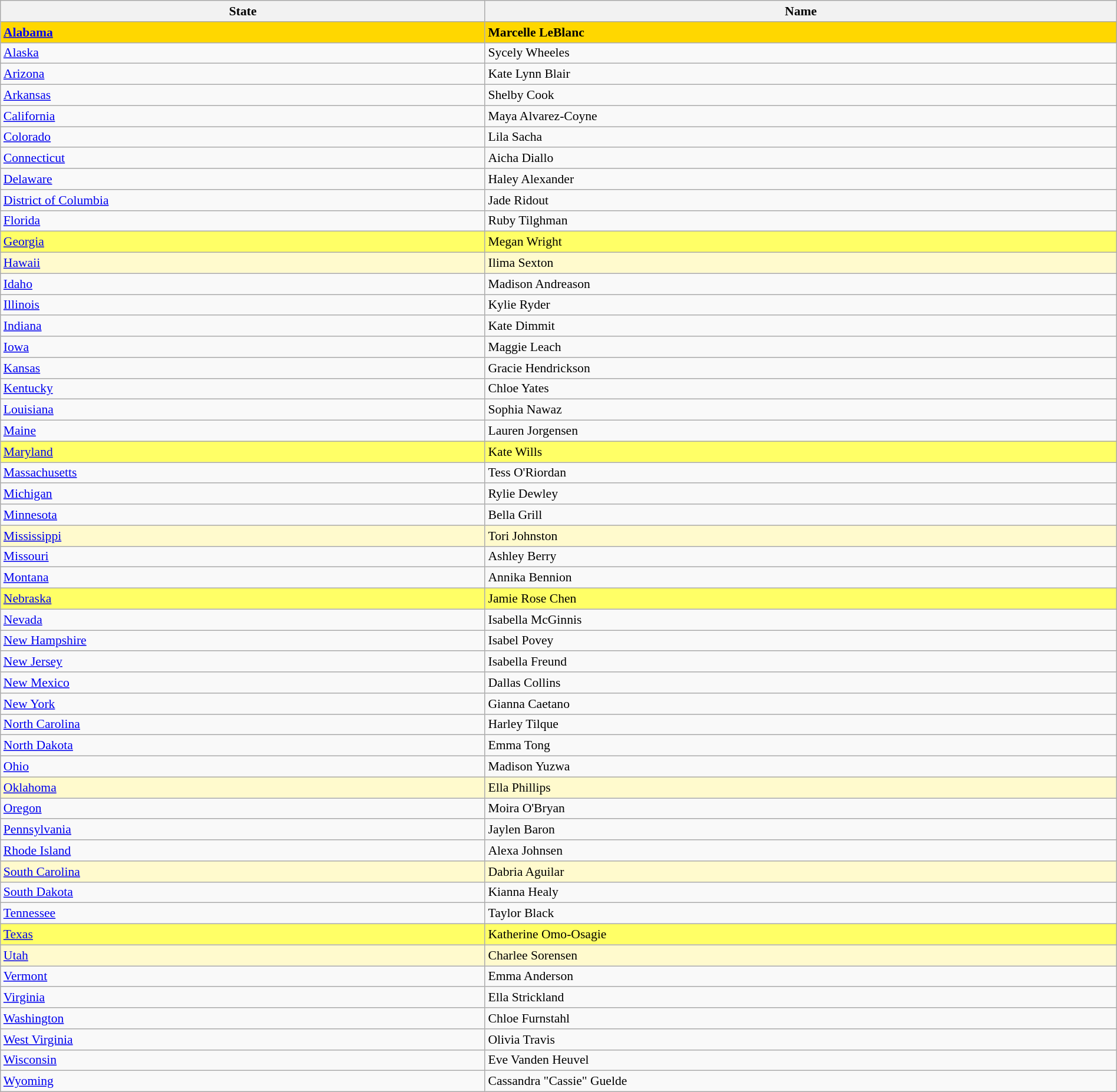<table class="wikitable sortable" style="font-size:90%; width:100%">
<tr>
<th>State</th>
<th>Name</th>
</tr>
<tr style="background-color:gold;">
<td><strong> <a href='#'>Alabama</a></strong></td>
<td><strong>Marcelle LeBlanc</strong></td>
</tr>
<tr>
<td> <a href='#'>Alaska</a></td>
<td>Sycely Wheeles</td>
</tr>
<tr>
<td> <a href='#'>Arizona</a></td>
<td>Kate Lynn Blair</td>
</tr>
<tr>
<td> <a href='#'>Arkansas</a></td>
<td>Shelby Cook</td>
</tr>
<tr>
<td> <a href='#'>California</a></td>
<td>Maya Alvarez-Coyne</td>
</tr>
<tr>
<td> <a href='#'>Colorado</a></td>
<td>Lila Sacha</td>
</tr>
<tr>
<td> <a href='#'>Connecticut</a></td>
<td>Aicha Diallo</td>
</tr>
<tr>
<td> <a href='#'>Delaware</a></td>
<td>Haley Alexander</td>
</tr>
<tr>
<td> <a href='#'>District of Columbia</a></td>
<td>Jade Ridout</td>
</tr>
<tr>
<td> <a href='#'>Florida</a></td>
<td>Ruby Tilghman</td>
</tr>
<tr style="background-color:#FFFF66;">
<td> <a href='#'>Georgia</a></td>
<td>Megan Wright</td>
</tr>
<tr style="background-color:#FFFACD;">
<td> <a href='#'>Hawaii</a></td>
<td>Ilima Sexton</td>
</tr>
<tr>
<td> <a href='#'>Idaho</a></td>
<td>Madison Andreason</td>
</tr>
<tr>
<td> <a href='#'>Illinois</a></td>
<td>Kylie Ryder</td>
</tr>
<tr>
<td> <a href='#'>Indiana</a></td>
<td>Kate Dimmit</td>
</tr>
<tr>
<td> <a href='#'>Iowa</a></td>
<td>Maggie Leach</td>
</tr>
<tr>
<td> <a href='#'>Kansas</a></td>
<td>Gracie Hendrickson</td>
</tr>
<tr>
<td> <a href='#'>Kentucky</a></td>
<td>Chloe Yates</td>
</tr>
<tr>
<td> <a href='#'>Louisiana</a></td>
<td>Sophia Nawaz</td>
</tr>
<tr>
<td> <a href='#'>Maine</a></td>
<td>Lauren Jorgensen</td>
</tr>
<tr style="background-color:#FFFF66;">
<td> <a href='#'>Maryland</a></td>
<td>Kate Wills</td>
</tr>
<tr>
<td> <a href='#'>Massachusetts</a></td>
<td>Tess O'Riordan</td>
</tr>
<tr>
<td> <a href='#'>Michigan</a></td>
<td>Rylie Dewley</td>
</tr>
<tr>
<td> <a href='#'>Minnesota</a></td>
<td>Bella Grill</td>
</tr>
<tr style="background-color:#FFFACD;">
<td> <a href='#'>Mississippi</a></td>
<td>Tori Johnston</td>
</tr>
<tr>
<td> <a href='#'>Missouri</a></td>
<td>Ashley Berry</td>
</tr>
<tr>
<td> <a href='#'>Montana</a></td>
<td>Annika Bennion</td>
</tr>
<tr style="background-color:#FFFF66;">
<td> <a href='#'>Nebraska</a></td>
<td>Jamie Rose Chen</td>
</tr>
<tr>
<td> <a href='#'>Nevada</a></td>
<td>Isabella McGinnis</td>
</tr>
<tr>
<td> <a href='#'>New Hampshire</a></td>
<td>Isabel Povey</td>
</tr>
<tr>
<td> <a href='#'>New Jersey</a></td>
<td>Isabella Freund</td>
</tr>
<tr>
<td> <a href='#'>New Mexico</a></td>
<td>Dallas Collins</td>
</tr>
<tr>
<td> <a href='#'>New York</a></td>
<td>Gianna Caetano</td>
</tr>
<tr>
<td> <a href='#'>North Carolina</a></td>
<td>Harley Tilque</td>
</tr>
<tr>
<td> <a href='#'>North Dakota</a></td>
<td>Emma Tong</td>
</tr>
<tr>
<td> <a href='#'>Ohio</a></td>
<td>Madison Yuzwa</td>
</tr>
<tr style="background-color:#FFFACD;">
<td> <a href='#'>Oklahoma</a></td>
<td>Ella Phillips</td>
</tr>
<tr>
<td> <a href='#'>Oregon</a></td>
<td>Moira O'Bryan</td>
</tr>
<tr>
<td> <a href='#'>Pennsylvania</a></td>
<td>Jaylen Baron</td>
</tr>
<tr>
<td> <a href='#'>Rhode Island</a></td>
<td>Alexa Johnsen</td>
</tr>
<tr style="background-color:#FFFACD;">
<td> <a href='#'>South Carolina</a></td>
<td>Dabria Aguilar</td>
</tr>
<tr>
<td> <a href='#'>South Dakota</a></td>
<td>Kianna Healy</td>
</tr>
<tr>
<td> <a href='#'>Tennessee</a></td>
<td>Taylor Black</td>
</tr>
<tr style="background-color:#FFFF66;">
<td> <a href='#'>Texas</a></td>
<td>Katherine Omo-Osagie</td>
</tr>
<tr style="background-color:#FFFACD;">
<td> <a href='#'>Utah</a></td>
<td>Charlee Sorensen</td>
</tr>
<tr>
<td> <a href='#'>Vermont</a></td>
<td>Emma Anderson</td>
</tr>
<tr>
<td> <a href='#'>Virginia</a></td>
<td>Ella Strickland</td>
</tr>
<tr>
<td> <a href='#'>Washington</a></td>
<td>Chloe Furnstahl</td>
</tr>
<tr>
<td> <a href='#'>West Virginia</a></td>
<td>Olivia Travis</td>
</tr>
<tr>
<td> <a href='#'>Wisconsin</a></td>
<td>Eve Vanden Heuvel</td>
</tr>
<tr>
<td> <a href='#'>Wyoming</a></td>
<td>Cassandra "Cassie" Guelde</td>
</tr>
</table>
